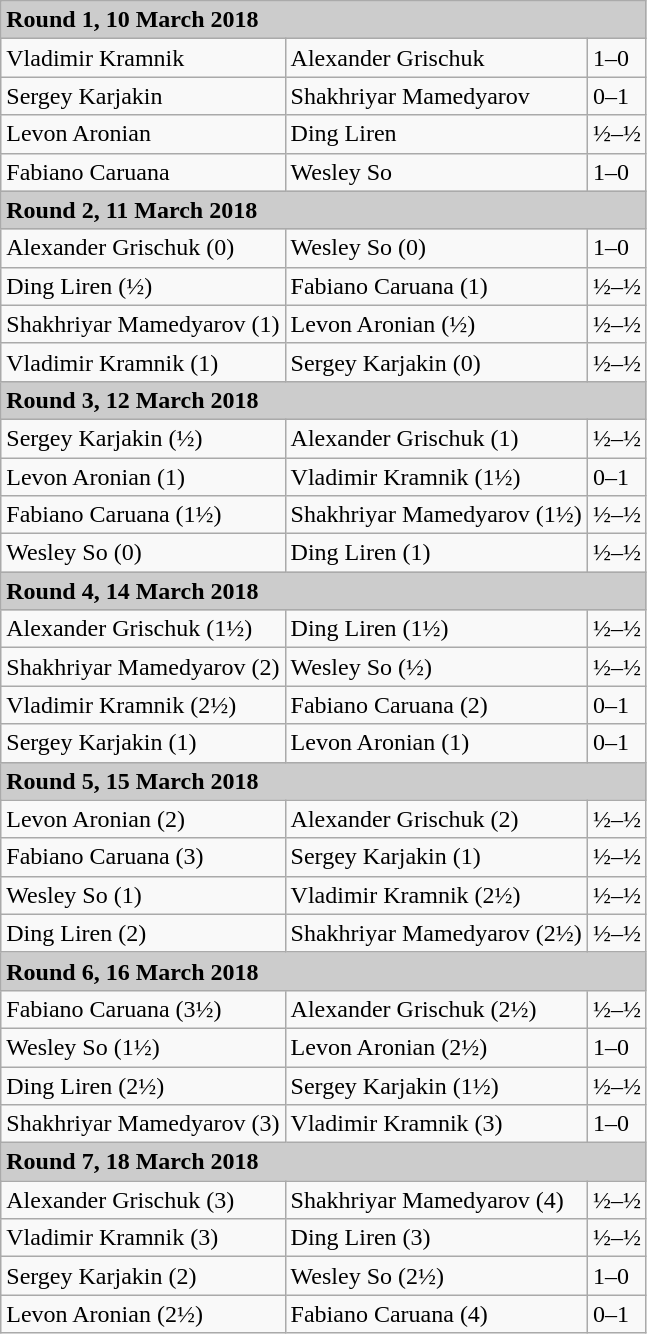<table class="wikitable">
<tr>
<td colspan=3 style=background:#cccccc;><strong>Round 1, 10 March 2018</strong></td>
</tr>
<tr>
<td>Vladimir Kramnik</td>
<td>Alexander Grischuk</td>
<td>1–0</td>
</tr>
<tr>
<td>Sergey Karjakin</td>
<td>Shakhriyar Mamedyarov</td>
<td>0–1</td>
</tr>
<tr>
<td>Levon Aronian</td>
<td>Ding Liren</td>
<td>½–½</td>
</tr>
<tr>
<td>Fabiano Caruana</td>
<td>Wesley So</td>
<td>1–0</td>
</tr>
<tr>
<td colspan=3 style=background:#cccccc;><strong>Round 2, 11 March 2018</strong></td>
</tr>
<tr>
<td>Alexander Grischuk (0)</td>
<td>Wesley So (0)</td>
<td>1–0</td>
</tr>
<tr>
<td>Ding Liren (½)</td>
<td>Fabiano Caruana (1)</td>
<td>½–½</td>
</tr>
<tr>
<td>Shakhriyar Mamedyarov (1)</td>
<td>Levon Aronian (½)</td>
<td>½–½</td>
</tr>
<tr>
<td>Vladimir Kramnik (1)</td>
<td>Sergey Karjakin (0)</td>
<td>½–½</td>
</tr>
<tr>
<td colspan=3 style=background:#cccccc;><strong>Round 3, 12 March 2018</strong></td>
</tr>
<tr>
<td>Sergey Karjakin (½)</td>
<td>Alexander Grischuk (1)</td>
<td>½–½</td>
</tr>
<tr>
<td>Levon Aronian (1)</td>
<td>Vladimir Kramnik (1½)</td>
<td>0–1</td>
</tr>
<tr>
<td>Fabiano Caruana (1½)</td>
<td>Shakhriyar Mamedyarov (1½)</td>
<td>½–½</td>
</tr>
<tr>
<td>Wesley So (0)</td>
<td>Ding Liren (1)</td>
<td>½–½</td>
</tr>
<tr>
<td colspan=3 style=background:#cccccc;><strong>Round 4, 14 March 2018</strong></td>
</tr>
<tr>
<td>Alexander Grischuk (1½)</td>
<td>Ding Liren (1½)</td>
<td>½–½</td>
</tr>
<tr>
<td>Shakhriyar Mamedyarov (2)</td>
<td>Wesley So (½)</td>
<td>½–½</td>
</tr>
<tr>
<td>Vladimir Kramnik (2½)</td>
<td>Fabiano Caruana (2)</td>
<td>0–1</td>
</tr>
<tr>
<td>Sergey Karjakin  (1)</td>
<td>Levon Aronian (1)</td>
<td>0–1</td>
</tr>
<tr>
<td colspan=3 style=background:#cccccc;><strong>Round 5, 15 March 2018</strong></td>
</tr>
<tr>
<td>Levon Aronian (2)</td>
<td>Alexander Grischuk (2)</td>
<td>½–½</td>
</tr>
<tr>
<td>Fabiano Caruana (3)</td>
<td>Sergey Karjakin (1)</td>
<td>½–½</td>
</tr>
<tr>
<td>Wesley So (1)</td>
<td>Vladimir Kramnik (2½)</td>
<td>½–½</td>
</tr>
<tr>
<td>Ding Liren (2)</td>
<td>Shakhriyar Mamedyarov (2½)</td>
<td>½–½</td>
</tr>
<tr>
<td colspan=3 style=background:#cccccc;><strong>Round 6, 16 March 2018</strong></td>
</tr>
<tr>
<td>Fabiano Caruana (3½)</td>
<td>Alexander Grischuk (2½)</td>
<td>½–½</td>
</tr>
<tr>
<td>Wesley So (1½)</td>
<td>Levon Aronian (2½)</td>
<td>1–0</td>
</tr>
<tr>
<td>Ding Liren (2½)</td>
<td>Sergey Karjakin (1½)</td>
<td>½–½</td>
</tr>
<tr>
<td>Shakhriyar Mamedyarov (3)</td>
<td>Vladimir Kramnik (3)</td>
<td>1–0</td>
</tr>
<tr>
<td colspan=3 style=background:#cccccc;><strong>Round 7, 18 March 2018</strong></td>
</tr>
<tr>
<td>Alexander Grischuk (3)</td>
<td>Shakhriyar Mamedyarov (4)</td>
<td>½–½</td>
</tr>
<tr>
<td>Vladimir Kramnik (3)</td>
<td>Ding Liren (3)</td>
<td>½–½</td>
</tr>
<tr>
<td>Sergey Karjakin (2)</td>
<td>Wesley So (2½)</td>
<td>1–0</td>
</tr>
<tr>
<td>Levon Aronian (2½)</td>
<td>Fabiano Caruana (4)</td>
<td>0–1</td>
</tr>
</table>
